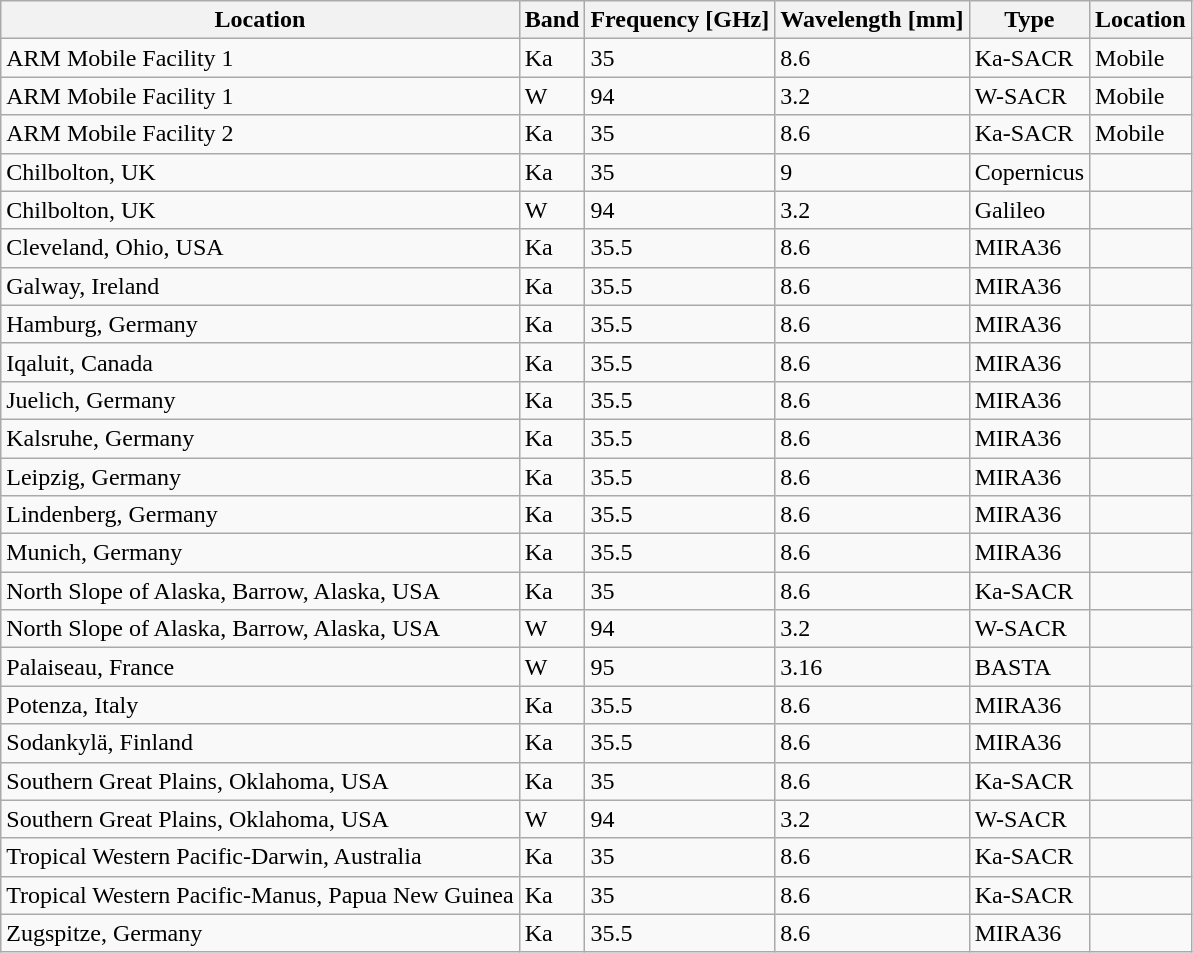<table class="wikitable">
<tr>
<th>Location</th>
<th>Band</th>
<th>Frequency [GHz]</th>
<th>Wavelength [mm]</th>
<th>Type</th>
<th>Location</th>
</tr>
<tr>
<td>ARM Mobile Facility 1</td>
<td>Ka</td>
<td>35</td>
<td>8.6</td>
<td>Ka-SACR</td>
<td>Mobile</td>
</tr>
<tr>
<td>ARM Mobile Facility 1</td>
<td>W</td>
<td>94</td>
<td>3.2</td>
<td>W-SACR</td>
<td>Mobile</td>
</tr>
<tr>
<td>ARM Mobile Facility 2</td>
<td>Ka</td>
<td>35</td>
<td>8.6</td>
<td>Ka-SACR</td>
<td>Mobile</td>
</tr>
<tr>
<td>Chilbolton, UK</td>
<td>Ka</td>
<td>35</td>
<td>9</td>
<td>Copernicus</td>
<td></td>
</tr>
<tr>
<td>Chilbolton, UK</td>
<td>W</td>
<td>94</td>
<td>3.2</td>
<td>Galileo</td>
<td></td>
</tr>
<tr>
<td>Cleveland, Ohio, USA</td>
<td>Ka</td>
<td>35.5</td>
<td>8.6</td>
<td>MIRA36</td>
<td></td>
</tr>
<tr>
<td>Galway, Ireland</td>
<td>Ka</td>
<td>35.5</td>
<td>8.6</td>
<td>MIRA36</td>
<td></td>
</tr>
<tr>
<td>Hamburg, Germany</td>
<td>Ka</td>
<td>35.5</td>
<td>8.6</td>
<td>MIRA36</td>
<td></td>
</tr>
<tr>
<td>Iqaluit, Canada</td>
<td>Ka</td>
<td>35.5</td>
<td>8.6</td>
<td>MIRA36</td>
<td></td>
</tr>
<tr>
<td>Juelich, Germany</td>
<td>Ka</td>
<td>35.5</td>
<td>8.6</td>
<td>MIRA36</td>
<td></td>
</tr>
<tr>
<td>Kalsruhe, Germany</td>
<td>Ka</td>
<td>35.5</td>
<td>8.6</td>
<td>MIRA36</td>
<td></td>
</tr>
<tr>
<td>Leipzig, Germany</td>
<td>Ka</td>
<td>35.5</td>
<td>8.6</td>
<td>MIRA36</td>
<td></td>
</tr>
<tr>
<td>Lindenberg, Germany</td>
<td>Ka</td>
<td>35.5</td>
<td>8.6</td>
<td>MIRA36</td>
<td></td>
</tr>
<tr>
<td>Munich, Germany</td>
<td>Ka</td>
<td>35.5</td>
<td>8.6</td>
<td>MIRA36</td>
<td></td>
</tr>
<tr>
<td>North Slope of Alaska, Barrow, Alaska, USA</td>
<td>Ka</td>
<td>35</td>
<td>8.6</td>
<td>Ka-SACR</td>
<td></td>
</tr>
<tr>
<td>North Slope of Alaska, Barrow, Alaska, USA</td>
<td>W</td>
<td>94</td>
<td>3.2</td>
<td>W-SACR</td>
<td></td>
</tr>
<tr>
<td>Palaiseau, France</td>
<td>W</td>
<td>95</td>
<td>3.16</td>
<td>BASTA</td>
<td></td>
</tr>
<tr>
<td>Potenza, Italy</td>
<td>Ka</td>
<td>35.5</td>
<td>8.6</td>
<td>MIRA36</td>
<td></td>
</tr>
<tr>
<td>Sodankylä, Finland</td>
<td>Ka</td>
<td>35.5</td>
<td>8.6</td>
<td>MIRA36</td>
<td></td>
</tr>
<tr>
<td>Southern Great Plains, Oklahoma, USA</td>
<td>Ka</td>
<td>35</td>
<td>8.6</td>
<td>Ka-SACR</td>
<td></td>
</tr>
<tr>
<td>Southern Great Plains, Oklahoma, USA</td>
<td>W</td>
<td>94</td>
<td>3.2</td>
<td>W-SACR</td>
<td></td>
</tr>
<tr>
<td>Tropical Western Pacific-Darwin, Australia</td>
<td>Ka</td>
<td>35</td>
<td>8.6</td>
<td>Ka-SACR</td>
<td></td>
</tr>
<tr>
<td>Tropical Western Pacific-Manus, Papua New Guinea</td>
<td>Ka</td>
<td>35</td>
<td>8.6</td>
<td>Ka-SACR</td>
<td></td>
</tr>
<tr>
<td>Zugspitze, Germany</td>
<td>Ka</td>
<td>35.5</td>
<td>8.6</td>
<td>MIRA36</td>
<td></td>
</tr>
</table>
